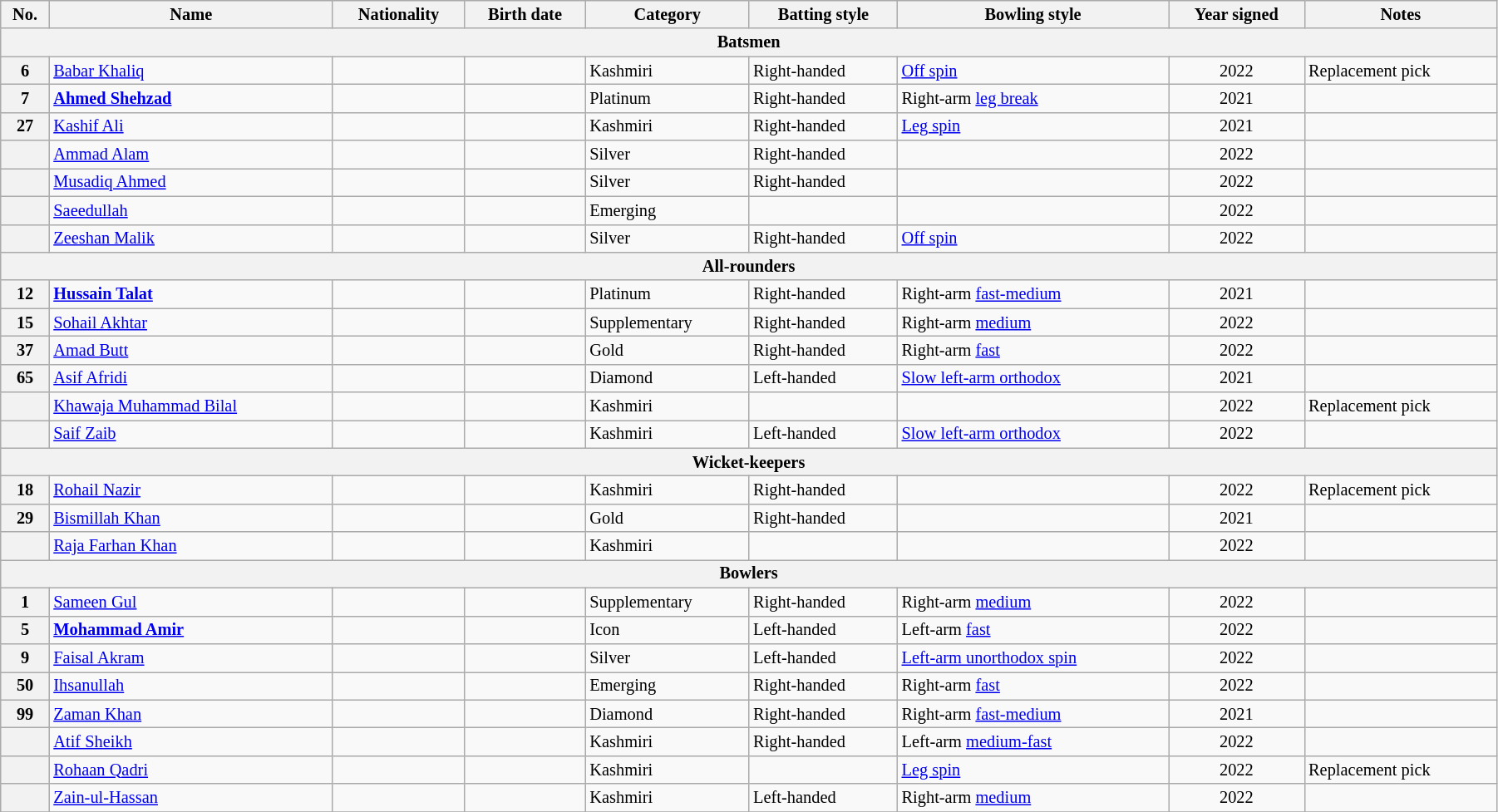<table class="wikitable" style="font-size:85%; width:95%;">
<tr>
<th>No.</th>
<th>Name</th>
<th>Nationality</th>
<th>Birth date</th>
<th>Category</th>
<th>Batting style</th>
<th>Bowling style</th>
<th>Year signed</th>
<th>Notes</th>
</tr>
<tr>
<th colspan="9" style=text-align:center;">Batsmen</th>
</tr>
<tr>
<th>6</th>
<td><a href='#'>Babar Khaliq</a></td>
<td></td>
<td></td>
<td>Kashmiri</td>
<td>Right-handed</td>
<td><a href='#'>Off spin</a></td>
<td style="text-align:center;">2022</td>
<td>Replacement pick</td>
</tr>
<tr>
<th>7</th>
<td><strong><a href='#'>Ahmed Shehzad</a></strong></td>
<td></td>
<td></td>
<td>Platinum</td>
<td>Right-handed</td>
<td>Right-arm <a href='#'>leg break</a></td>
<td style="text-align:center;">2021</td>
<td></td>
</tr>
<tr>
<th>27</th>
<td><a href='#'>Kashif Ali</a></td>
<td></td>
<td></td>
<td>Kashmiri</td>
<td>Right-handed</td>
<td><a href='#'>Leg spin</a></td>
<td style="text-align:center;">2021</td>
<td></td>
</tr>
<tr>
<th></th>
<td><a href='#'>Ammad Alam</a></td>
<td></td>
<td></td>
<td>Silver</td>
<td>Right-handed</td>
<td></td>
<td style="text-align:center;">2022</td>
<td></td>
</tr>
<tr>
<th></th>
<td><a href='#'>Musadiq Ahmed</a></td>
<td></td>
<td></td>
<td>Silver</td>
<td>Right-handed</td>
<td></td>
<td style="text-align:center;">2022</td>
<td></td>
</tr>
<tr>
<th></th>
<td><a href='#'>Saeedullah</a></td>
<td></td>
<td></td>
<td>Emerging</td>
<td></td>
<td></td>
<td style="text-align:center;">2022</td>
<td></td>
</tr>
<tr>
<th></th>
<td><a href='#'>Zeeshan Malik</a></td>
<td></td>
<td></td>
<td>Silver</td>
<td>Right-handed</td>
<td><a href='#'>Off spin</a></td>
<td style="text-align:center;">2022</td>
<td></td>
</tr>
<tr>
<th colspan="9" style=text-align:center;">All-rounders</th>
</tr>
<tr>
<th>12</th>
<td><strong><a href='#'>Hussain Talat</a></strong></td>
<td></td>
<td></td>
<td>Platinum</td>
<td>Right-handed</td>
<td>Right-arm <a href='#'>fast-medium</a></td>
<td style="text-align:center;">2021</td>
<td></td>
</tr>
<tr>
<th>15</th>
<td><a href='#'>Sohail Akhtar</a></td>
<td></td>
<td></td>
<td>Supplementary</td>
<td>Right-handed</td>
<td>Right-arm <a href='#'>medium</a></td>
<td style="text-align:center;">2022</td>
<td></td>
</tr>
<tr>
<th>37</th>
<td><a href='#'>Amad Butt</a></td>
<td></td>
<td></td>
<td>Gold</td>
<td>Right-handed</td>
<td>Right-arm <a href='#'>fast</a></td>
<td style="text-align:center;">2022</td>
<td></td>
</tr>
<tr>
<th>65</th>
<td><a href='#'>Asif Afridi</a></td>
<td></td>
<td></td>
<td>Diamond</td>
<td>Left-handed</td>
<td><a href='#'>Slow left-arm orthodox</a></td>
<td style="text-align:center;">2021</td>
<td></td>
</tr>
<tr>
<th></th>
<td><a href='#'>Khawaja Muhammad Bilal</a></td>
<td></td>
<td></td>
<td>Kashmiri</td>
<td></td>
<td></td>
<td style="text-align:center;">2022</td>
<td>Replacement pick</td>
</tr>
<tr>
<th></th>
<td><a href='#'>Saif Zaib</a></td>
<td></td>
<td></td>
<td>Kashmiri</td>
<td>Left-handed</td>
<td><a href='#'>Slow left-arm orthodox</a></td>
<td style="text-align:center;">2022</td>
<td></td>
</tr>
<tr>
<th colspan="9" style=text-align:center;">Wicket-keepers</th>
</tr>
<tr>
<th>18</th>
<td><a href='#'>Rohail Nazir</a></td>
<td></td>
<td></td>
<td>Kashmiri</td>
<td>Right-handed</td>
<td></td>
<td style="text-align:center;">2022</td>
<td>Replacement pick</td>
</tr>
<tr>
<th>29</th>
<td><a href='#'>Bismillah Khan</a></td>
<td></td>
<td></td>
<td>Gold</td>
<td>Right-handed</td>
<td></td>
<td style="text-align:center;">2021</td>
<td></td>
</tr>
<tr>
<th></th>
<td><a href='#'>Raja Farhan Khan</a></td>
<td></td>
<td></td>
<td>Kashmiri</td>
<td></td>
<td></td>
<td style="text-align:center;">2022</td>
<td></td>
</tr>
<tr>
<th colspan="9" style=text-align:center;">Bowlers</th>
</tr>
<tr>
<th>1</th>
<td><a href='#'>Sameen Gul</a></td>
<td></td>
<td></td>
<td>Supplementary</td>
<td>Right-handed</td>
<td>Right-arm <a href='#'>medium</a></td>
<td style="text-align:center;">2022</td>
<td></td>
</tr>
<tr>
<th>5</th>
<td><strong><a href='#'>Mohammad Amir</a></strong></td>
<td></td>
<td></td>
<td>Icon</td>
<td>Left-handed</td>
<td>Left-arm <a href='#'>fast</a></td>
<td style="text-align:center;">2022</td>
<td></td>
</tr>
<tr>
<th>9</th>
<td><a href='#'>Faisal Akram</a></td>
<td></td>
<td></td>
<td>Silver</td>
<td>Left-handed</td>
<td><a href='#'>Left-arm unorthodox spin</a></td>
<td style="text-align:center;">2022</td>
<td></td>
</tr>
<tr>
<th>50</th>
<td><a href='#'>Ihsanullah</a></td>
<td></td>
<td></td>
<td>Emerging</td>
<td>Right-handed</td>
<td>Right-arm <a href='#'>fast</a></td>
<td style="text-align:center;">2022</td>
<td></td>
</tr>
<tr>
<th>99</th>
<td><a href='#'>Zaman Khan</a></td>
<td></td>
<td></td>
<td>Diamond</td>
<td>Right-handed</td>
<td>Right-arm <a href='#'>fast-medium</a></td>
<td style="text-align:center;">2021</td>
<td></td>
</tr>
<tr>
<th></th>
<td><a href='#'>Atif Sheikh</a></td>
<td></td>
<td></td>
<td>Kashmiri</td>
<td>Right-handed</td>
<td>Left-arm <a href='#'>medium-fast</a></td>
<td style="text-align:center;">2022</td>
<td></td>
</tr>
<tr>
<th></th>
<td><a href='#'>Rohaan Qadri</a></td>
<td></td>
<td></td>
<td>Kashmiri</td>
<td></td>
<td><a href='#'>Leg spin</a></td>
<td style="text-align:center;">2022</td>
<td>Replacement pick</td>
</tr>
<tr>
<th></th>
<td><a href='#'>Zain-ul-Hassan</a></td>
<td></td>
<td></td>
<td>Kashmiri</td>
<td>Left-handed</td>
<td>Right-arm <a href='#'>medium</a></td>
<td style="text-align:center;">2022</td>
<td></td>
</tr>
<tr>
</tr>
</table>
